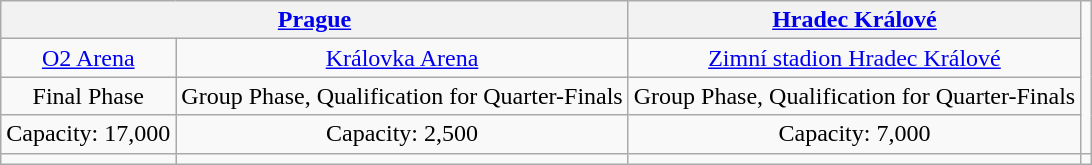<table class="wikitable" style="text-align:center;">
<tr>
<th colspan="2"><a href='#'>Prague</a></th>
<th><a href='#'>Hradec Králové</a></th>
<td rowspan="4"><br></td>
</tr>
<tr>
<td><a href='#'>O2 Arena</a></td>
<td><a href='#'>Královka Arena</a></td>
<td><a href='#'>Zimní stadion Hradec Králové</a></td>
</tr>
<tr>
<td>Final Phase</td>
<td>Group Phase, Qualification for Quarter-Finals</td>
<td>Group Phase, Qualification for Quarter-Finals</td>
</tr>
<tr>
<td>Capacity: 17,000</td>
<td>Capacity: 2,500</td>
<td>Capacity: 7,000</td>
</tr>
<tr>
<td></td>
<td></td>
<td></td>
<td></td>
</tr>
</table>
